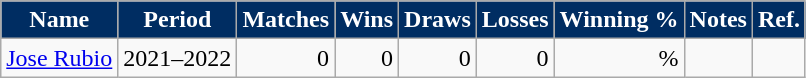<table class="wikitable" style="text-align: right;">
<tr>
<th style="background:#002D62;color:white">Name</th>
<th style="background:#002D62;color:white">Period</th>
<th style="background:#002D62;color:white">Matches</th>
<th style="background:#002D62;color:white">Wins</th>
<th style="background:#002D62;color:white">Draws</th>
<th style="background:#002D62;color:white">Losses</th>
<th style="background:#002D62;color:white">Winning %</th>
<th style="background:#002D62;color:white">Notes</th>
<th style="background:#002D62;color:white">Ref.</th>
</tr>
<tr>
<td style="text-align: left;"> <a href='#'>Jose Rubio</a></td>
<td style="text-align: left;">2021–2022</td>
<td>0</td>
<td>0</td>
<td>0</td>
<td>0</td>
<td>%</td>
<td></td>
<td></td>
</tr>
</table>
